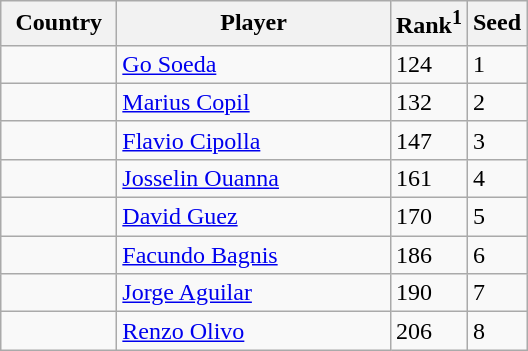<table class="sortable wikitable">
<tr>
<th width="70">Country</th>
<th width="175">Player</th>
<th>Rank<sup>1</sup></th>
<th>Seed</th>
</tr>
<tr>
<td></td>
<td><a href='#'>Go Soeda</a></td>
<td>124</td>
<td>1</td>
</tr>
<tr>
<td></td>
<td><a href='#'>Marius Copil</a></td>
<td>132</td>
<td>2</td>
</tr>
<tr>
<td></td>
<td><a href='#'>Flavio Cipolla</a></td>
<td>147</td>
<td>3</td>
</tr>
<tr>
<td></td>
<td><a href='#'>Josselin Ouanna</a></td>
<td>161</td>
<td>4</td>
</tr>
<tr>
<td></td>
<td><a href='#'>David Guez</a></td>
<td>170</td>
<td>5</td>
</tr>
<tr>
<td></td>
<td><a href='#'>Facundo Bagnis</a></td>
<td>186</td>
<td>6</td>
</tr>
<tr>
<td></td>
<td><a href='#'>Jorge Aguilar</a></td>
<td>190</td>
<td>7</td>
</tr>
<tr>
<td></td>
<td><a href='#'>Renzo Olivo</a></td>
<td>206</td>
<td>8</td>
</tr>
</table>
